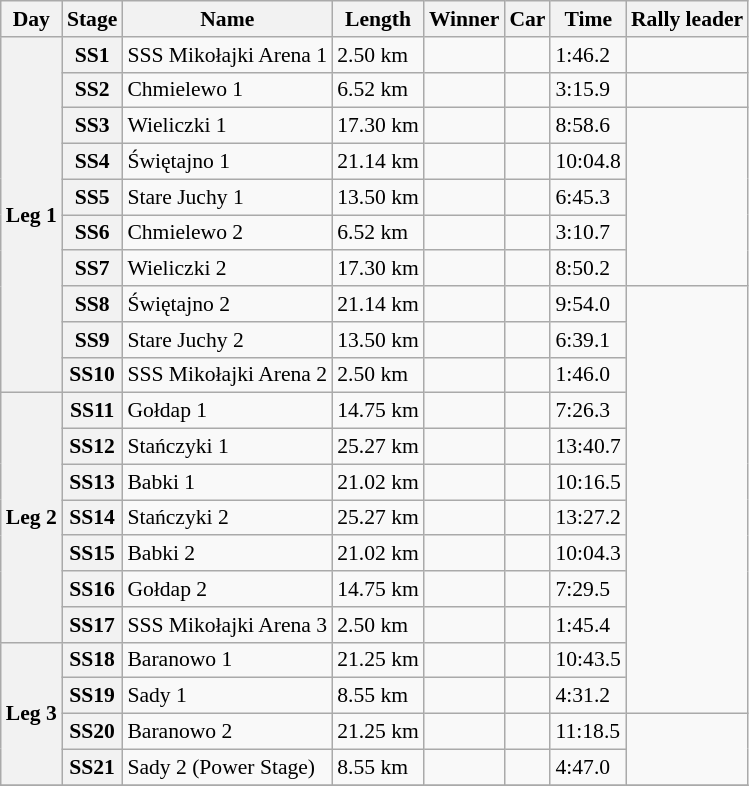<table class="wikitable" style="text-align: left; font-size: 90%; max-width: 950px;">
<tr>
<th>Day</th>
<th>Stage</th>
<th>Name</th>
<th>Length</th>
<th>Winner</th>
<th>Car</th>
<th>Time</th>
<th>Rally leader</th>
</tr>
<tr>
<th rowspan=10>Leg 1</th>
<th>SS1</th>
<td>SSS Mikołajki Arena 1</td>
<td>2.50 km</td>
<td></td>
<td></td>
<td>1:46.2</td>
<td></td>
</tr>
<tr>
<th>SS2</th>
<td>Chmielewo 1</td>
<td>6.52 km</td>
<td></td>
<td></td>
<td>3:15.9</td>
<td></td>
</tr>
<tr>
<th>SS3</th>
<td>Wieliczki 1</td>
<td>17.30 km</td>
<td></td>
<td></td>
<td>8:58.6</td>
<td rowspan=5></td>
</tr>
<tr>
<th>SS4</th>
<td>Świętajno 1</td>
<td>21.14 km</td>
<td></td>
<td></td>
<td>10:04.8</td>
</tr>
<tr>
<th>SS5</th>
<td>Stare Juchy 1</td>
<td>13.50 km</td>
<td></td>
<td></td>
<td>6:45.3</td>
</tr>
<tr>
<th>SS6</th>
<td>Chmielewo 2</td>
<td>6.52 km</td>
<td></td>
<td></td>
<td>3:10.7</td>
</tr>
<tr>
<th>SS7</th>
<td>Wieliczki 2</td>
<td>17.30 km</td>
<td></td>
<td></td>
<td>8:50.2</td>
</tr>
<tr>
<th>SS8</th>
<td>Świętajno 2</td>
<td>21.14 km</td>
<td></td>
<td></td>
<td>9:54.0</td>
<td rowspan=12></td>
</tr>
<tr>
<th>SS9</th>
<td>Stare Juchy 2</td>
<td>13.50 km</td>
<td></td>
<td></td>
<td>6:39.1</td>
</tr>
<tr>
<th>SS10</th>
<td>SSS Mikołajki Arena 2</td>
<td>2.50 km</td>
<td><br></td>
<td><br></td>
<td>1:46.0</td>
</tr>
<tr>
<th rowspan=7>Leg 2</th>
<th>SS11</th>
<td>Gołdap 1</td>
<td>14.75 km</td>
<td></td>
<td></td>
<td>7:26.3</td>
</tr>
<tr>
<th>SS12</th>
<td>Stańczyki 1</td>
<td>25.27 km</td>
<td></td>
<td></td>
<td>13:40.7</td>
</tr>
<tr>
<th>SS13</th>
<td>Babki 1</td>
<td>21.02 km</td>
<td></td>
<td></td>
<td>10:16.5</td>
</tr>
<tr>
<th>SS14</th>
<td>Stańczyki 2</td>
<td>25.27 km</td>
<td></td>
<td></td>
<td>13:27.2</td>
</tr>
<tr>
<th>SS15</th>
<td>Babki 2</td>
<td>21.02 km</td>
<td></td>
<td></td>
<td>10:04.3</td>
</tr>
<tr>
<th>SS16</th>
<td>Gołdap 2</td>
<td>14.75 km</td>
<td></td>
<td></td>
<td>7:29.5</td>
</tr>
<tr>
<th>SS17</th>
<td>SSS Mikołajki Arena 3</td>
<td>2.50 km</td>
<td></td>
<td></td>
<td>1:45.4</td>
</tr>
<tr>
<th rowspan=4>Leg 3</th>
<th>SS18</th>
<td>Baranowo 1</td>
<td>21.25 km</td>
<td></td>
<td></td>
<td>10:43.5</td>
</tr>
<tr>
<th>SS19</th>
<td>Sady 1</td>
<td>8.55 km</td>
<td></td>
<td></td>
<td>4:31.2</td>
</tr>
<tr>
<th>SS20</th>
<td>Baranowo 2</td>
<td>21.25 km</td>
<td></td>
<td></td>
<td>11:18.5</td>
<td rowspan=2></td>
</tr>
<tr>
<th>SS21</th>
<td>Sady 2 (Power Stage)</td>
<td>8.55 km</td>
<td></td>
<td></td>
<td>4:47.0</td>
</tr>
<tr>
</tr>
</table>
